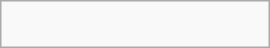<table role="presentation" class="infobox" style="width:180px;">
<tr>
<td style="text-align:center;"><br>











</td>
</tr>
</table>
